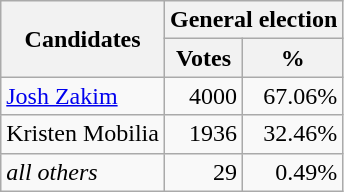<table class=wikitable>
<tr>
<th colspan=1 rowspan=2><strong>Candidates</strong></th>
<th colspan=2><strong>General election</strong></th>
</tr>
<tr>
<th>Votes</th>
<th>%</th>
</tr>
<tr>
<td><a href='#'>Josh Zakim</a></td>
<td align="right">4000</td>
<td align="right">67.06%</td>
</tr>
<tr>
<td>Kristen Mobilia</td>
<td align="right">1936</td>
<td align="right">32.46%</td>
</tr>
<tr>
<td><em>all others</em></td>
<td align="right">29</td>
<td align="right">0.49%</td>
</tr>
</table>
